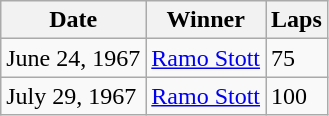<table class="wikitable">
<tr>
<th>Date</th>
<th>Winner</th>
<th>Laps</th>
</tr>
<tr>
<td>June 24, 1967</td>
<td><a href='#'>Ramo Stott</a></td>
<td>75</td>
</tr>
<tr>
<td>July 29, 1967</td>
<td><a href='#'>Ramo Stott</a></td>
<td>100</td>
</tr>
</table>
